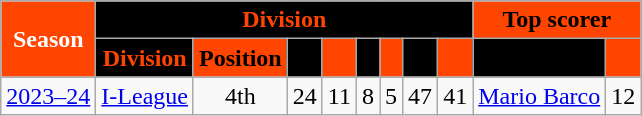<table class="wikitable" style="text-align:center;border:1px solid #FF4500;">
<tr>
<th scope="col" rowspan="2" style="background:#FF4500; color:#FFFFFF;">Season</th>
<th colspan=8 class="unsortable" style="background:#000000; color:#FF4500;">Division</th>
<th class="unsortable" colspan=2 style="background:#FF4500; color:#000000;">Top scorer</th>
</tr>
<tr>
<th style="background:#000000; color:#FF4500;">Division</th>
<th style="background:#FF4500; color:#000000;">Position</th>
<th style="background:#000000; color:#FF4500;"></th>
<th style="background:#FF4500; color:#000000;"></th>
<th style="background:#000000; color:#FF4500;"></th>
<th style="background:#FF4500; color:#000000;"></th>
<th style="background:#000000; color:#FF4500;"></th>
<th style="background:#FF4500; color:#000000;"></th>
<th style="background:#000000; color:#FF4500;"></th>
<th style="background:#FF4500; color:#000000;"></th>
</tr>
<tr>
<td><a href='#'>2023–24</a></td>
<td rowspan="1"><a href='#'>I-League</a></td>
<td>4th</td>
<td>24</td>
<td>11</td>
<td>8</td>
<td>5</td>
<td>47</td>
<td>41</td>
<td> <a href='#'>Mario Barco</a></td>
<td>12</td>
</tr>
</table>
